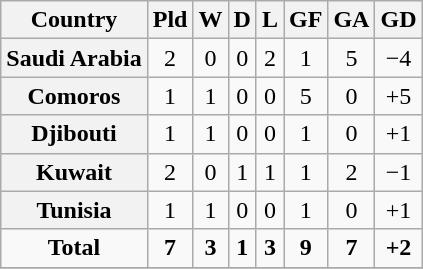<table class="wikitable plainrowheaders sortable" style="text-align:center">
<tr>
<th scope=col>Country</th>
<th scope=col>Pld</th>
<th scope=col>W</th>
<th scope=col>D</th>
<th scope=col>L</th>
<th scope=col>GF</th>
<th scope=col>GA</th>
<th scope=col>GD</th>
</tr>
<tr>
<th scope=row> Saudi Arabia</th>
<td>2</td>
<td>0</td>
<td>0</td>
<td>2</td>
<td>1</td>
<td>5</td>
<td>−4</td>
</tr>
<tr>
<th scope=row> Comoros</th>
<td>1</td>
<td>1</td>
<td>0</td>
<td>0</td>
<td>5</td>
<td>0</td>
<td>+5</td>
</tr>
<tr>
<th scope=row> Djibouti</th>
<td>1</td>
<td>1</td>
<td>0</td>
<td>0</td>
<td>1</td>
<td>0</td>
<td>+1</td>
</tr>
<tr>
<th scope=row> Kuwait</th>
<td>2</td>
<td>0</td>
<td>1</td>
<td>1</td>
<td>1</td>
<td>2</td>
<td>−1</td>
</tr>
<tr>
<th scope=row> Tunisia</th>
<td>1</td>
<td>1</td>
<td>0</td>
<td>0</td>
<td>1</td>
<td>0</td>
<td>+1</td>
</tr>
<tr>
<td align-"center"><strong>Total</strong></td>
<td><strong>7</strong></td>
<td><strong>3</strong></td>
<td><strong>1</strong></td>
<td><strong>3</strong></td>
<td><strong>9</strong></td>
<td><strong>7</strong></td>
<td><strong>+2</strong></td>
</tr>
<tr>
</tr>
</table>
